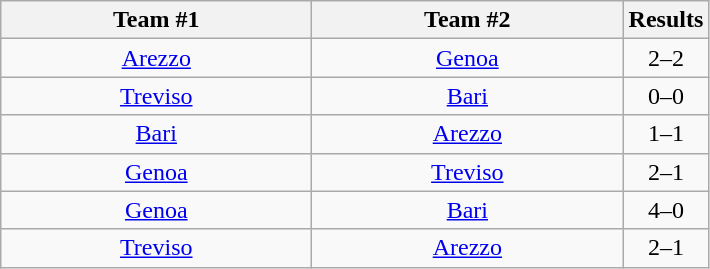<table class="wikitable" style="text-align:center">
<tr>
<th width=200>Team #1</th>
<th width=200>Team #2</th>
<th width=50>Results</th>
</tr>
<tr>
<td><a href='#'>Arezzo</a></td>
<td><a href='#'>Genoa</a></td>
<td>2–2</td>
</tr>
<tr>
<td><a href='#'>Treviso</a></td>
<td><a href='#'>Bari</a></td>
<td>0–0</td>
</tr>
<tr>
<td><a href='#'>Bari</a></td>
<td><a href='#'>Arezzo</a></td>
<td>1–1</td>
</tr>
<tr>
<td><a href='#'>Genoa</a></td>
<td><a href='#'>Treviso</a></td>
<td>2–1</td>
</tr>
<tr>
<td><a href='#'>Genoa</a></td>
<td><a href='#'>Bari</a></td>
<td>4–0</td>
</tr>
<tr>
<td><a href='#'>Treviso</a></td>
<td><a href='#'>Arezzo</a></td>
<td>2–1</td>
</tr>
</table>
